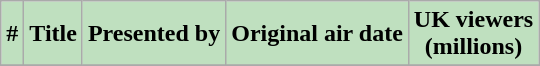<table class="wikitable plainrowheaders" style="background:#FFFFFF;">
<tr>
<th style="background: #bfe0bf;">#</th>
<th style="background: #bfe0bf;">Title</th>
<th style="background: #bfe0bf;">Presented by</th>
<th style="background: #bfe0bf;">Original air date</th>
<th style="background: #bfe0bf;">UK viewers<br>(millions)</th>
</tr>
<tr>
</tr>
</table>
